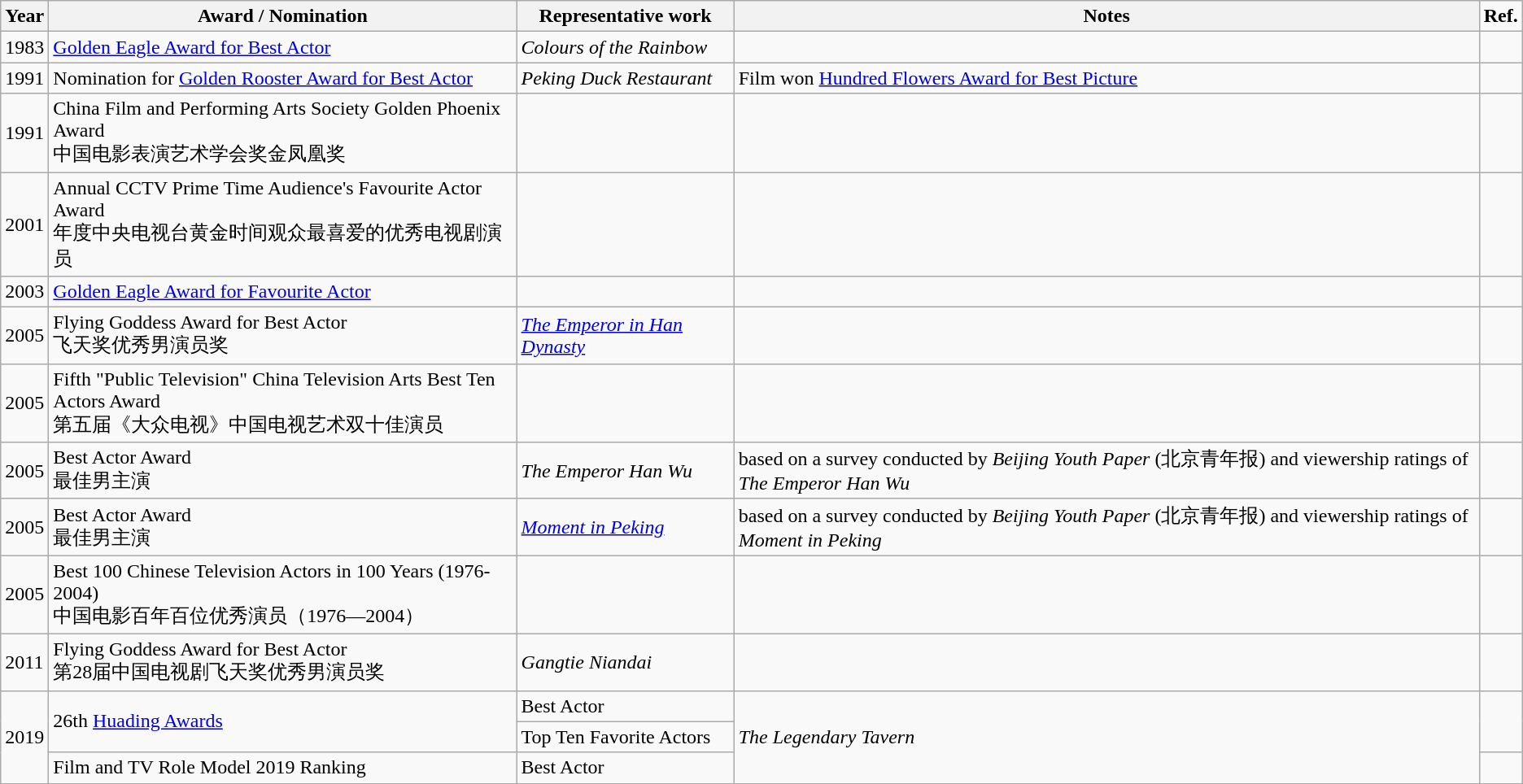<table class="wikitable">
<tr>
<th>Year</th>
<th>Award / Nomination</th>
<th>Representative work</th>
<th>Notes</th>
<td><strong>Ref.</strong></td>
</tr>
<tr>
<td>1983</td>
<td><a href='#'>Golden Eagle Award for Best Actor</a></td>
<td><em>Colours of the Rainbow</em></td>
<td></td>
<td></td>
</tr>
<tr>
<td>1991</td>
<td>Nomination for <a href='#'>Golden Rooster Award for Best Actor</a></td>
<td><em>Peking Duck Restaurant</em></td>
<td>Film won <a href='#'>Hundred Flowers Award for Best Picture</a></td>
<td></td>
</tr>
<tr>
<td>1991</td>
<td>China Film and Performing Arts Society Golden Phoenix Award<br>中国电影表演艺术学会奖金凤凰奖</td>
<td></td>
<td></td>
<td></td>
</tr>
<tr>
<td>2001</td>
<td>Annual CCTV Prime Time Audience's Favourite Actor Award<br>年度中央电视台黄金时间观众最喜爱的优秀电视剧演员</td>
<td></td>
<td></td>
<td></td>
</tr>
<tr>
<td>2003</td>
<td><a href='#'>Golden Eagle Award for Favourite Actor</a></td>
<td></td>
<td></td>
<td></td>
</tr>
<tr>
<td>2005</td>
<td>Flying Goddess Award for Best Actor<br>飞天奖优秀男演员奖</td>
<td><em><a href='#'>The Emperor in Han Dynasty</a></em></td>
<td></td>
<td></td>
</tr>
<tr>
<td>2005</td>
<td>Fifth "Public Television" China Television Arts Best Ten Actors Award<br>第五届《大众电视》中国电视艺术双十佳演员</td>
<td></td>
<td></td>
<td></td>
</tr>
<tr>
<td>2005</td>
<td>Best Actor Award<br>最佳男主演</td>
<td><em>The Emperor Han Wu</em></td>
<td>based on a survey conducted by <em>Beijing Youth Paper</em> (北京青年报) and viewership ratings of <em>The Emperor Han Wu</em></td>
<td></td>
</tr>
<tr>
<td>2005</td>
<td>Best Actor Award<br>最佳男主演</td>
<td><em><a href='#'>Moment in Peking</a></em></td>
<td>based on a survey conducted by <em>Beijing Youth Paper</em> (北京青年报) and viewership ratings of <em>Moment in Peking</em></td>
<td></td>
</tr>
<tr>
<td>2005</td>
<td>Best 100 Chinese Television Actors in 100 Years (1976-2004)<br>中国电影百年百位优秀演员（1976—2004）</td>
<td></td>
<td></td>
<td></td>
</tr>
<tr>
<td>2011</td>
<td>Flying Goddess Award for Best Actor<br>第28届中国电视剧飞天奖优秀男演员奖</td>
<td><em>Gangtie Niandai</em></td>
<td></td>
<td></td>
</tr>
<tr>
<td rowspan=3>2019</td>
<td rowspan=2>26th <a href='#'>Huading Awards</a></td>
<td>Best Actor</td>
<td rowspan=3><em>The Legendary Tavern</em></td>
<td rowspan=2></td>
</tr>
<tr>
<td>Top Ten Favorite Actors</td>
</tr>
<tr>
<td>Film and TV Role Model 2019 Ranking</td>
<td>Best Actor</td>
<td></td>
</tr>
</table>
